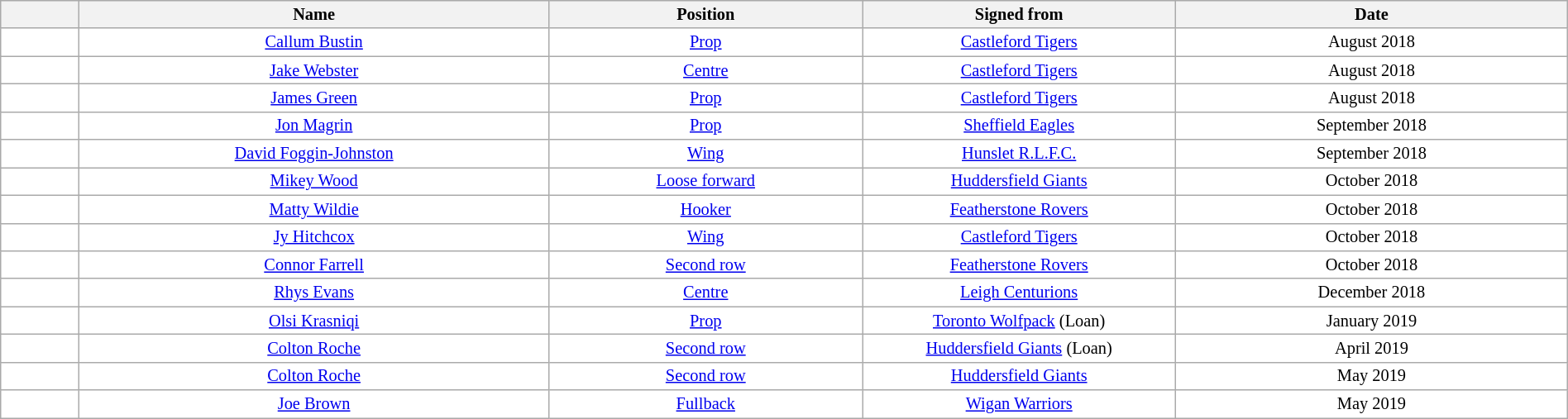<table class="wikitable sortable"  style="width:100%; font-size:85%;">
<tr style="background:#efefef;">
<th width=5%></th>
<th width=30%>Name</th>
<th !width=30%>Position</th>
<th width=20%>Signed from</th>
<th width=25%>Date</th>
</tr>
<tr style="background:#fff;">
<td align=center></td>
<td align=center><a href='#'>Callum Bustin</a></td>
<td align=center><a href='#'>Prop</a></td>
<td align=center><a href='#'>Castleford Tigers</a></td>
<td align=center>August 2018</td>
</tr>
<tr style="background:#fff;">
<td align=center></td>
<td align=center><a href='#'>Jake Webster</a></td>
<td align=center><a href='#'>Centre</a></td>
<td align=center><a href='#'>Castleford Tigers</a></td>
<td align=center>August 2018</td>
</tr>
<tr style="background:#fff;">
<td align=center></td>
<td align=center><a href='#'>James Green</a></td>
<td align=center><a href='#'>Prop</a></td>
<td align=center><a href='#'>Castleford Tigers</a></td>
<td align=center>August 2018</td>
</tr>
<tr style="background:#fff;">
<td align=center></td>
<td align=center><a href='#'>Jon Magrin</a></td>
<td align=center><a href='#'>Prop</a></td>
<td align=center><a href='#'>Sheffield Eagles</a></td>
<td align=center>September 2018</td>
</tr>
<tr style="background:#fff;">
<td align=center></td>
<td align=center><a href='#'>David Foggin-Johnston</a></td>
<td align=center><a href='#'>Wing</a></td>
<td align=center><a href='#'>Hunslet R.L.F.C.</a></td>
<td align=center>September 2018</td>
</tr>
<tr style="background:#fff;">
<td align=center></td>
<td align=center><a href='#'>Mikey Wood</a></td>
<td align=center><a href='#'>Loose forward</a></td>
<td align=center><a href='#'>Huddersfield Giants</a></td>
<td align=center>October 2018</td>
</tr>
<tr style="background:#fff;">
<td align=center></td>
<td align=center><a href='#'>Matty Wildie</a></td>
<td align=center><a href='#'>Hooker</a></td>
<td align=center><a href='#'>Featherstone Rovers</a></td>
<td align=center>October 2018</td>
</tr>
<tr style="background:#fff;">
<td align=center></td>
<td align=center><a href='#'>Jy Hitchcox</a></td>
<td align=center><a href='#'>Wing</a></td>
<td align=center><a href='#'>Castleford Tigers</a></td>
<td align=center>October 2018</td>
</tr>
<tr style="background:#fff;">
<td align=center></td>
<td align=center><a href='#'>Connor Farrell</a></td>
<td align=center><a href='#'>Second row</a></td>
<td align=center><a href='#'>Featherstone Rovers</a></td>
<td align=center>October 2018</td>
</tr>
<tr style="background:#fff;">
<td align=center></td>
<td align=center><a href='#'>Rhys Evans</a></td>
<td align=center><a href='#'>Centre</a></td>
<td align=center><a href='#'>Leigh Centurions</a></td>
<td align=center>December 2018</td>
</tr>
<tr style="background:#fff;">
<td align=center></td>
<td align=center><a href='#'>Olsi Krasniqi</a></td>
<td align=center><a href='#'>Prop</a></td>
<td align=center><a href='#'>Toronto Wolfpack</a> (Loan)</td>
<td align=center>January 2019</td>
</tr>
<tr style="background:#fff;">
<td align=center></td>
<td align=center><a href='#'>Colton Roche</a></td>
<td align=center><a href='#'>Second row</a></td>
<td align=center><a href='#'>Huddersfield Giants</a> (Loan)</td>
<td align=center>April 2019</td>
</tr>
<tr style="background:#fff;">
<td align=center></td>
<td align=center><a href='#'>Colton Roche</a></td>
<td align=center><a href='#'>Second row</a></td>
<td align=center><a href='#'>Huddersfield Giants</a></td>
<td align=center>May 2019</td>
</tr>
<tr style="background:#fff;">
<td align=center></td>
<td align=center><a href='#'>Joe Brown</a></td>
<td align=center><a href='#'>Fullback</a></td>
<td align=center><a href='#'>Wigan Warriors</a></td>
<td align=center>May 2019</td>
</tr>
</table>
